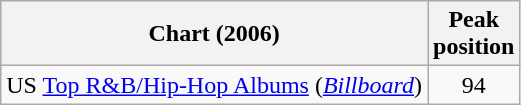<table class="wikitable sortable" border="1">
<tr>
<th>Chart (2006)</th>
<th>Peak<br>position</th>
</tr>
<tr>
<td>US <a href='#'>Top R&B/Hip-Hop Albums</a> (<em><a href='#'>Billboard</a></em>)</td>
<td align="center">94</td>
</tr>
</table>
